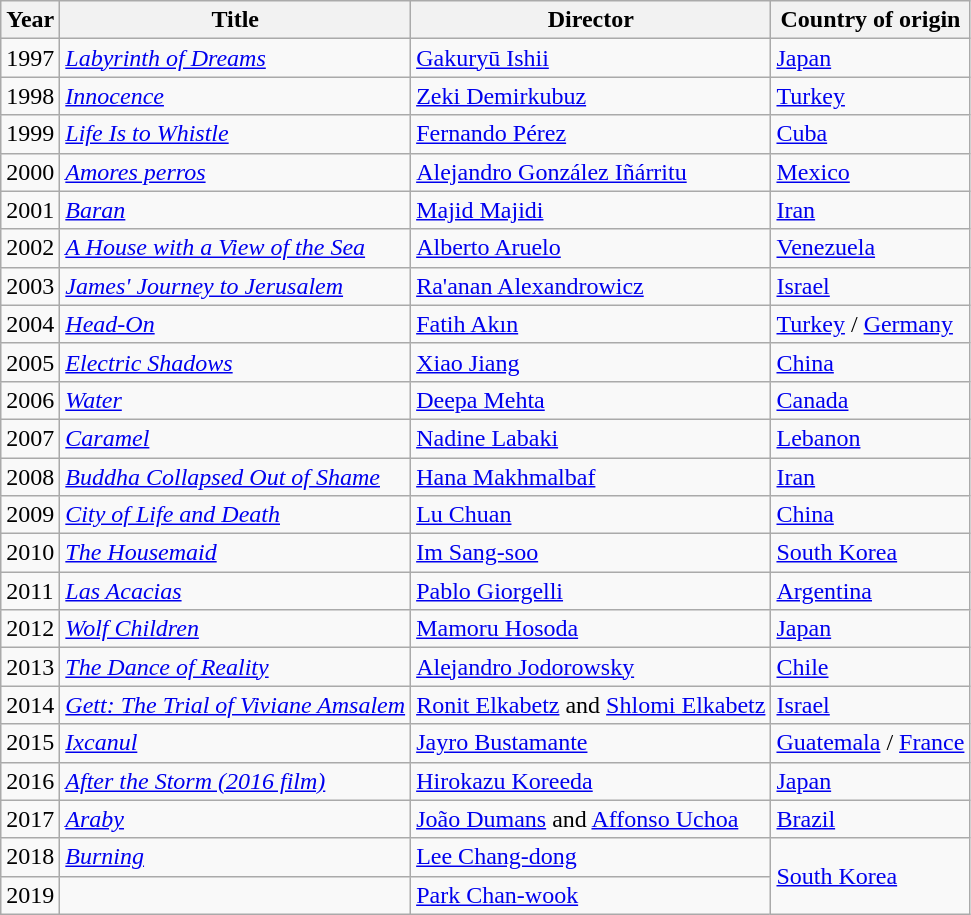<table class="wikitable">
<tr>
<th>Year</th>
<th>Title</th>
<th>Director</th>
<th>Country of origin</th>
</tr>
<tr>
<td>1997</td>
<td><em><a href='#'>Labyrinth of Dreams</a></em></td>
<td><a href='#'>Gakuryū Ishii</a></td>
<td><a href='#'>Japan</a></td>
</tr>
<tr>
<td>1998</td>
<td><em><a href='#'>Innocence</a></em></td>
<td><a href='#'>Zeki Demirkubuz</a></td>
<td><a href='#'>Turkey</a></td>
</tr>
<tr>
<td>1999</td>
<td><em><a href='#'>Life Is to Whistle</a></em></td>
<td><a href='#'>Fernando Pérez</a></td>
<td><a href='#'>Cuba</a></td>
</tr>
<tr>
<td>2000</td>
<td><em><a href='#'>Amores perros</a></em></td>
<td><a href='#'>Alejandro González Iñárritu</a></td>
<td><a href='#'>Mexico</a></td>
</tr>
<tr>
<td>2001</td>
<td><em><a href='#'>Baran</a></em></td>
<td><a href='#'>Majid Majidi</a></td>
<td><a href='#'>Iran</a></td>
</tr>
<tr>
<td>2002</td>
<td><em><a href='#'>A House with a View of the Sea</a></em></td>
<td><a href='#'>Alberto Aruelo</a></td>
<td><a href='#'>Venezuela</a></td>
</tr>
<tr>
<td>2003</td>
<td><em><a href='#'>James' Journey to Jerusalem</a></em></td>
<td><a href='#'>Ra'anan Alexandrowicz</a></td>
<td><a href='#'>Israel</a></td>
</tr>
<tr>
<td>2004</td>
<td><em><a href='#'>Head-On</a></em></td>
<td><a href='#'>Fatih Akın</a></td>
<td><a href='#'>Turkey</a> / <a href='#'>Germany</a></td>
</tr>
<tr>
<td>2005</td>
<td><em><a href='#'>Electric Shadows</a></em></td>
<td><a href='#'>Xiao Jiang</a></td>
<td><a href='#'>China</a></td>
</tr>
<tr>
<td>2006</td>
<td><em><a href='#'>Water</a></em></td>
<td><a href='#'>Deepa Mehta</a></td>
<td><a href='#'>Canada</a></td>
</tr>
<tr>
<td>2007</td>
<td><em><a href='#'>Caramel</a></em></td>
<td><a href='#'>Nadine Labaki</a></td>
<td><a href='#'>Lebanon</a></td>
</tr>
<tr>
<td>2008</td>
<td><em><a href='#'>Buddha Collapsed Out of Shame</a></em></td>
<td><a href='#'>Hana Makhmalbaf</a></td>
<td><a href='#'>Iran</a></td>
</tr>
<tr>
<td>2009</td>
<td><em><a href='#'>City of Life and Death</a></em></td>
<td><a href='#'>Lu Chuan</a></td>
<td><a href='#'>China</a></td>
</tr>
<tr>
<td>2010</td>
<td><em><a href='#'>The Housemaid</a></em></td>
<td><a href='#'>Im Sang-soo</a></td>
<td><a href='#'>South Korea</a></td>
</tr>
<tr>
<td>2011</td>
<td><em><a href='#'>Las Acacias</a></em></td>
<td><a href='#'>Pablo Giorgelli</a></td>
<td><a href='#'>Argentina</a></td>
</tr>
<tr>
<td>2012</td>
<td><em><a href='#'>Wolf Children</a></em></td>
<td><a href='#'>Mamoru Hosoda</a></td>
<td><a href='#'>Japan</a></td>
</tr>
<tr>
<td>2013</td>
<td><em><a href='#'>The Dance of Reality</a></em></td>
<td><a href='#'>Alejandro Jodorowsky</a></td>
<td><a href='#'>Chile</a></td>
</tr>
<tr>
<td>2014</td>
<td><em><a href='#'>Gett: The Trial of Viviane Amsalem</a></em></td>
<td><a href='#'>Ronit Elkabetz</a> and <a href='#'>Shlomi Elkabetz</a></td>
<td><a href='#'>Israel</a></td>
</tr>
<tr>
<td>2015</td>
<td><em><a href='#'>Ixcanul</a></em></td>
<td><a href='#'>Jayro Bustamante</a></td>
<td><a href='#'>Guatemala</a> / <a href='#'>France</a></td>
</tr>
<tr>
<td>2016</td>
<td><em><a href='#'>After the Storm (2016 film)</a></em></td>
<td><a href='#'>Hirokazu Koreeda</a></td>
<td><a href='#'>Japan</a></td>
</tr>
<tr>
<td>2017</td>
<td><em><a href='#'>Araby</a></em></td>
<td><a href='#'>João Dumans</a> and <a href='#'>Affonso Uchoa</a></td>
<td><a href='#'>Brazil</a></td>
</tr>
<tr>
<td>2018</td>
<td><em><a href='#'>Burning</a></em></td>
<td><a href='#'>Lee Chang-dong</a></td>
<td rowspan=2><a href='#'>South Korea</a></td>
</tr>
<tr>
<td>2019</td>
<td></td>
<td><a href='#'>Park Chan-wook</a></td>
</tr>
</table>
